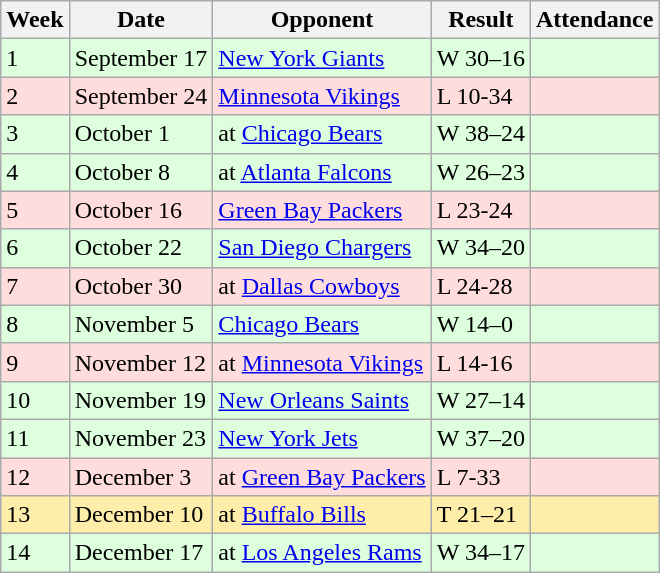<table class="wikitable">
<tr>
<th>Week</th>
<th>Date</th>
<th>Opponent</th>
<th>Result</th>
<th>Attendance</th>
</tr>
<tr style="background: #ddffdd;">
<td>1</td>
<td>September 17</td>
<td><a href='#'>New York Giants</a></td>
<td>W 30–16</td>
<td></td>
</tr>
<tr style="background: #ffdddd;">
<td>2</td>
<td>September 24</td>
<td><a href='#'>Minnesota Vikings</a></td>
<td>L 10-34</td>
<td></td>
</tr>
<tr style="background: #ddffdd;">
<td>3</td>
<td>October 1</td>
<td>at <a href='#'>Chicago Bears</a></td>
<td>W 38–24</td>
<td></td>
</tr>
<tr style="background: #ddffdd;">
<td>4</td>
<td>October 8</td>
<td>at <a href='#'>Atlanta Falcons</a></td>
<td>W 26–23</td>
<td></td>
</tr>
<tr style="background: #ffdddd;">
<td>5</td>
<td>October 16</td>
<td><a href='#'>Green Bay Packers</a></td>
<td>L 23-24</td>
<td></td>
</tr>
<tr style="background: #ddffdd;">
<td>6</td>
<td>October 22</td>
<td><a href='#'>San Diego Chargers</a></td>
<td>W 34–20</td>
<td></td>
</tr>
<tr style="background: #ffdddd;">
<td>7</td>
<td>October 30</td>
<td>at <a href='#'>Dallas Cowboys</a></td>
<td>L 24-28</td>
<td></td>
</tr>
<tr style="background: #ddffdd;">
<td>8</td>
<td>November 5</td>
<td><a href='#'>Chicago Bears</a></td>
<td>W 14–0</td>
<td></td>
</tr>
<tr style="background: #ffdddd;">
<td>9</td>
<td>November 12</td>
<td>at <a href='#'>Minnesota Vikings</a></td>
<td>L 14-16</td>
<td></td>
</tr>
<tr style="background: #ddffdd;">
<td>10</td>
<td>November 19</td>
<td><a href='#'>New Orleans Saints</a></td>
<td>W 27–14</td>
<td></td>
</tr>
<tr style="background: #ddffdd;">
<td>11</td>
<td>November 23</td>
<td><a href='#'>New York Jets</a></td>
<td>W 37–20</td>
<td></td>
</tr>
<tr style="background: #ffdddd;">
<td>12</td>
<td>December 3</td>
<td>at <a href='#'>Green Bay Packers</a></td>
<td>L 7-33</td>
<td></td>
</tr>
<tr style="background: #ffeeaa;">
<td>13</td>
<td>December 10</td>
<td>at <a href='#'>Buffalo Bills</a></td>
<td>T 21–21</td>
<td></td>
</tr>
<tr style="background: #ddffdd;">
<td>14</td>
<td>December 17</td>
<td>at <a href='#'>Los Angeles Rams</a></td>
<td>W 34–17</td>
<td></td>
</tr>
</table>
